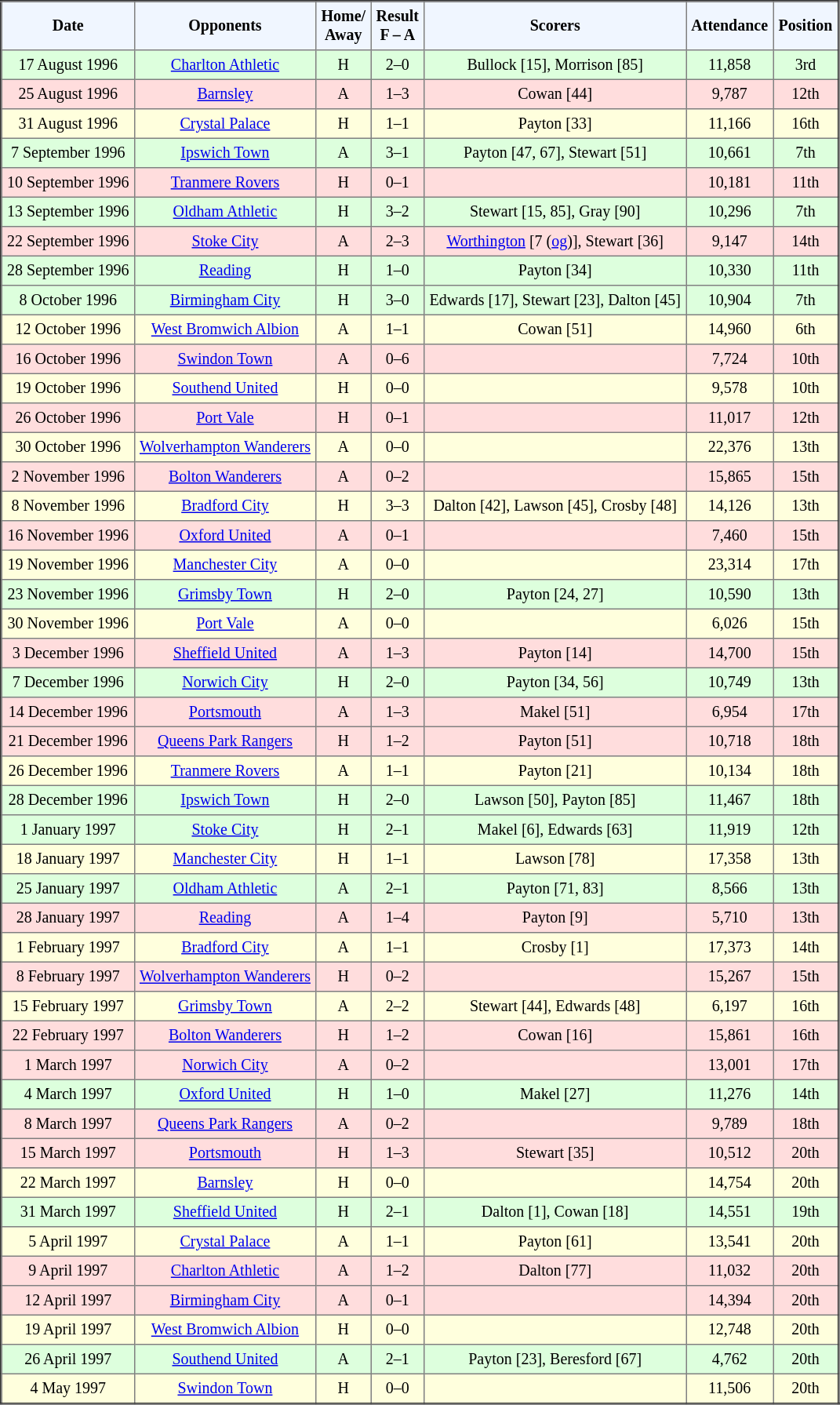<table border="2" cellpadding="4" style="border-collapse:collapse; text-align:center; font-size:smaller;">
<tr style="background:#f0f6ff;">
<th><strong>Date</strong></th>
<th><strong>Opponents</strong></th>
<th><strong>Home/<br>Away</strong></th>
<th><strong>Result<br>F – A</strong></th>
<th><strong>Scorers</strong></th>
<th><strong>Attendance</strong></th>
<th><strong>Position</strong></th>
</tr>
<tr bgcolor="#ddffdd">
<td>17 August 1996</td>
<td><a href='#'>Charlton Athletic</a></td>
<td>H</td>
<td>2–0</td>
<td>Bullock [15], Morrison [85]</td>
<td>11,858</td>
<td>3rd</td>
</tr>
<tr bgcolor="#ffdddd">
<td>25 August 1996</td>
<td><a href='#'>Barnsley</a></td>
<td>A</td>
<td>1–3</td>
<td>Cowan [44]</td>
<td>9,787</td>
<td>12th</td>
</tr>
<tr bgcolor="#ffffdd">
<td>31 August 1996</td>
<td><a href='#'>Crystal Palace</a></td>
<td>H</td>
<td>1–1</td>
<td>Payton [33]</td>
<td>11,166</td>
<td>16th</td>
</tr>
<tr bgcolor="#ddffdd">
<td>7 September 1996</td>
<td><a href='#'>Ipswich Town</a></td>
<td>A</td>
<td>3–1</td>
<td>Payton [47, 67], Stewart [51]</td>
<td>10,661</td>
<td>7th</td>
</tr>
<tr bgcolor="#ffdddd">
<td>10 September 1996</td>
<td><a href='#'>Tranmere Rovers</a></td>
<td>H</td>
<td>0–1</td>
<td></td>
<td>10,181</td>
<td>11th</td>
</tr>
<tr bgcolor="#ddffdd">
<td>13 September 1996</td>
<td><a href='#'>Oldham Athletic</a></td>
<td>H</td>
<td>3–2</td>
<td>Stewart [15, 85], Gray [90]</td>
<td>10,296</td>
<td>7th</td>
</tr>
<tr bgcolor="#ffdddd">
<td>22 September 1996</td>
<td><a href='#'>Stoke City</a></td>
<td>A</td>
<td>2–3</td>
<td><a href='#'>Worthington</a> [7 (<a href='#'>og</a>)], Stewart [36]</td>
<td>9,147</td>
<td>14th</td>
</tr>
<tr bgcolor="#ddffdd">
<td>28 September 1996</td>
<td><a href='#'>Reading</a></td>
<td>H</td>
<td>1–0</td>
<td>Payton [34]</td>
<td>10,330</td>
<td>11th</td>
</tr>
<tr bgcolor="#ddffdd">
<td>8 October 1996</td>
<td><a href='#'>Birmingham City</a></td>
<td>H</td>
<td>3–0</td>
<td>Edwards [17], Stewart [23], Dalton [45]</td>
<td>10,904</td>
<td>7th</td>
</tr>
<tr bgcolor="#ffffdd">
<td>12 October 1996</td>
<td><a href='#'>West Bromwich Albion</a></td>
<td>A</td>
<td>1–1</td>
<td>Cowan [51]</td>
<td>14,960</td>
<td>6th</td>
</tr>
<tr bgcolor="#ffdddd">
<td>16 October 1996</td>
<td><a href='#'>Swindon Town</a></td>
<td>A</td>
<td>0–6</td>
<td></td>
<td>7,724</td>
<td>10th</td>
</tr>
<tr bgcolor="#ffffdd">
<td>19 October 1996</td>
<td><a href='#'>Southend United</a></td>
<td>H</td>
<td>0–0</td>
<td></td>
<td>9,578</td>
<td>10th</td>
</tr>
<tr bgcolor="#ffdddd">
<td>26 October 1996</td>
<td><a href='#'>Port Vale</a></td>
<td>H</td>
<td>0–1</td>
<td></td>
<td>11,017</td>
<td>12th</td>
</tr>
<tr bgcolor="#ffffdd">
<td>30 October 1996</td>
<td><a href='#'>Wolverhampton Wanderers</a></td>
<td>A</td>
<td>0–0</td>
<td></td>
<td>22,376</td>
<td>13th</td>
</tr>
<tr bgcolor="#ffdddd">
<td>2 November 1996</td>
<td><a href='#'>Bolton Wanderers</a></td>
<td>A</td>
<td>0–2</td>
<td></td>
<td>15,865</td>
<td>15th</td>
</tr>
<tr bgcolor="#ffffdd">
<td>8 November 1996</td>
<td><a href='#'>Bradford City</a></td>
<td>H</td>
<td>3–3</td>
<td>Dalton [42], Lawson [45], Crosby [48]</td>
<td>14,126</td>
<td>13th</td>
</tr>
<tr bgcolor="#ffdddd">
<td>16 November 1996</td>
<td><a href='#'>Oxford United</a></td>
<td>A</td>
<td>0–1</td>
<td></td>
<td>7,460</td>
<td>15th</td>
</tr>
<tr bgcolor="#ffffdd">
<td>19 November 1996</td>
<td><a href='#'>Manchester City</a></td>
<td>A</td>
<td>0–0</td>
<td></td>
<td>23,314</td>
<td>17th</td>
</tr>
<tr bgcolor="#ddffdd">
<td>23 November 1996</td>
<td><a href='#'>Grimsby Town</a></td>
<td>H</td>
<td>2–0</td>
<td>Payton [24, 27]</td>
<td>10,590</td>
<td>13th</td>
</tr>
<tr bgcolor="#ffffdd">
<td>30 November 1996</td>
<td><a href='#'>Port Vale</a></td>
<td>A</td>
<td>0–0</td>
<td></td>
<td>6,026</td>
<td>15th</td>
</tr>
<tr bgcolor="#ffdddd">
<td>3 December 1996</td>
<td><a href='#'>Sheffield United</a></td>
<td>A</td>
<td>1–3</td>
<td>Payton [14]</td>
<td>14,700</td>
<td>15th</td>
</tr>
<tr bgcolor="#ddffdd">
<td>7 December 1996</td>
<td><a href='#'>Norwich City</a></td>
<td>H</td>
<td>2–0</td>
<td>Payton [34, 56]</td>
<td>10,749</td>
<td>13th</td>
</tr>
<tr bgcolor="#ffdddd">
<td>14 December 1996</td>
<td><a href='#'>Portsmouth</a></td>
<td>A</td>
<td>1–3</td>
<td>Makel [51]</td>
<td>6,954</td>
<td>17th</td>
</tr>
<tr bgcolor="#ffdddd">
<td>21 December 1996</td>
<td><a href='#'>Queens Park Rangers</a></td>
<td>H</td>
<td>1–2</td>
<td>Payton [51]</td>
<td>10,718</td>
<td>18th</td>
</tr>
<tr bgcolor="#ffffdd">
<td>26 December 1996</td>
<td><a href='#'>Tranmere Rovers</a></td>
<td>A</td>
<td>1–1</td>
<td>Payton [21]</td>
<td>10,134</td>
<td>18th</td>
</tr>
<tr bgcolor="#ddffdd">
<td>28 December 1996</td>
<td><a href='#'>Ipswich Town</a></td>
<td>H</td>
<td>2–0</td>
<td>Lawson [50], Payton [85]</td>
<td>11,467</td>
<td>18th</td>
</tr>
<tr bgcolor="#ddffdd">
<td>1 January 1997</td>
<td><a href='#'>Stoke City</a></td>
<td>H</td>
<td>2–1</td>
<td>Makel [6], Edwards [63]</td>
<td>11,919</td>
<td>12th</td>
</tr>
<tr bgcolor="#ffffdd">
<td>18 January 1997</td>
<td><a href='#'>Manchester City</a></td>
<td>H</td>
<td>1–1</td>
<td>Lawson [78]</td>
<td>17,358</td>
<td>13th</td>
</tr>
<tr bgcolor="#ddffdd">
<td>25 January 1997</td>
<td><a href='#'>Oldham Athletic</a></td>
<td>A</td>
<td>2–1</td>
<td>Payton [71, 83]</td>
<td>8,566</td>
<td>13th</td>
</tr>
<tr bgcolor="#ffdddd">
<td>28 January 1997</td>
<td><a href='#'>Reading</a></td>
<td>A</td>
<td>1–4</td>
<td>Payton [9]</td>
<td>5,710</td>
<td>13th</td>
</tr>
<tr bgcolor="#ffffdd">
<td>1 February 1997</td>
<td><a href='#'>Bradford City</a></td>
<td>A</td>
<td>1–1</td>
<td>Crosby [1]</td>
<td>17,373</td>
<td>14th</td>
</tr>
<tr bgcolor="#ffdddd">
<td>8 February 1997</td>
<td><a href='#'>Wolverhampton Wanderers</a></td>
<td>H</td>
<td>0–2</td>
<td></td>
<td>15,267</td>
<td>15th</td>
</tr>
<tr bgcolor="#ffffdd">
<td>15 February 1997</td>
<td><a href='#'>Grimsby Town</a></td>
<td>A</td>
<td>2–2</td>
<td>Stewart [44], Edwards [48]</td>
<td>6,197</td>
<td>16th</td>
</tr>
<tr bgcolor="#ffdddd">
<td>22 February 1997</td>
<td><a href='#'>Bolton Wanderers</a></td>
<td>H</td>
<td>1–2</td>
<td>Cowan [16]</td>
<td>15,861</td>
<td>16th</td>
</tr>
<tr bgcolor="#ffdddd">
<td>1 March 1997</td>
<td><a href='#'>Norwich City</a></td>
<td>A</td>
<td>0–2</td>
<td></td>
<td>13,001</td>
<td>17th</td>
</tr>
<tr bgcolor="#ddffdd">
<td>4 March 1997</td>
<td><a href='#'>Oxford United</a></td>
<td>H</td>
<td>1–0</td>
<td>Makel [27]</td>
<td>11,276</td>
<td>14th</td>
</tr>
<tr bgcolor="#ffdddd">
<td>8 March 1997</td>
<td><a href='#'>Queens Park Rangers</a></td>
<td>A</td>
<td>0–2</td>
<td></td>
<td>9,789</td>
<td>18th</td>
</tr>
<tr bgcolor="#ffdddd">
<td>15 March 1997</td>
<td><a href='#'>Portsmouth</a></td>
<td>H</td>
<td>1–3</td>
<td>Stewart [35]</td>
<td>10,512</td>
<td>20th</td>
</tr>
<tr bgcolor="#ffffdd">
<td>22 March 1997</td>
<td><a href='#'>Barnsley</a></td>
<td>H</td>
<td>0–0</td>
<td></td>
<td>14,754</td>
<td>20th</td>
</tr>
<tr bgcolor="#ddffdd">
<td>31 March 1997</td>
<td><a href='#'>Sheffield United</a></td>
<td>H</td>
<td>2–1</td>
<td>Dalton [1], Cowan [18]</td>
<td>14,551</td>
<td>19th</td>
</tr>
<tr bgcolor="#ffffdd">
<td>5 April 1997</td>
<td><a href='#'>Crystal Palace</a></td>
<td>A</td>
<td>1–1</td>
<td>Payton [61]</td>
<td>13,541</td>
<td>20th</td>
</tr>
<tr bgcolor="#ffdddd">
<td>9 April 1997</td>
<td><a href='#'>Charlton Athletic</a></td>
<td>A</td>
<td>1–2</td>
<td>Dalton [77]</td>
<td>11,032</td>
<td>20th</td>
</tr>
<tr bgcolor="#ffdddd">
<td>12 April 1997</td>
<td><a href='#'>Birmingham City</a></td>
<td>A</td>
<td>0–1</td>
<td></td>
<td>14,394</td>
<td>20th</td>
</tr>
<tr bgcolor="#ffffdd">
<td>19 April 1997</td>
<td><a href='#'>West Bromwich Albion</a></td>
<td>H</td>
<td>0–0</td>
<td></td>
<td>12,748</td>
<td>20th</td>
</tr>
<tr bgcolor="#ddffdd">
<td>26 April 1997</td>
<td><a href='#'>Southend United</a></td>
<td>A</td>
<td>2–1</td>
<td>Payton [23], Beresford [67]</td>
<td>4,762</td>
<td>20th</td>
</tr>
<tr bgcolor="#ffffdd">
<td>4 May 1997</td>
<td><a href='#'>Swindon Town</a></td>
<td>H</td>
<td>0–0</td>
<td></td>
<td>11,506</td>
<td>20th</td>
</tr>
</table>
